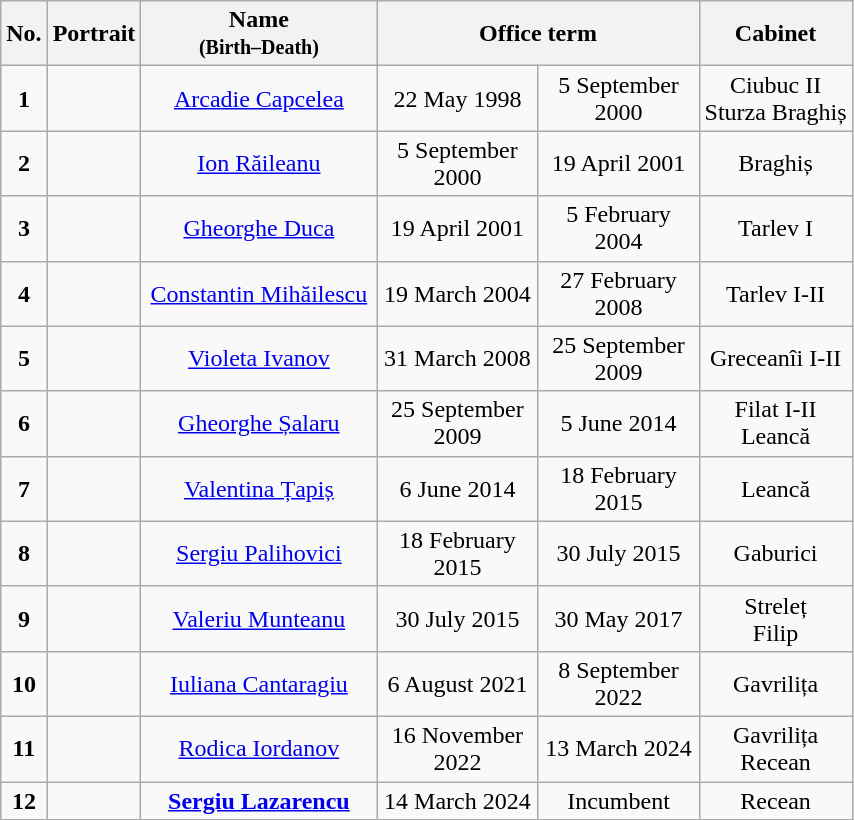<table class="wikitable" style="text-align:center;">
<tr>
<th>No.</th>
<th scope="col">Portrait</th>
<th scope="col">Name<br><small>(Birth–Death)</small></th>
<th colspan="2" scope="col">Office term</th>
<th>Cabinet</th>
</tr>
<tr>
<td><strong>1</strong></td>
<td></td>
<td width="150" style="text-align: center;"><a href='#'>Arcadie Capcelea</a><br></td>
<td width="100" style="text-align: center;">22 May 1998</td>
<td width="100" style="text-align: center;">5 September 2000</td>
<td>Ciubuc II<br>Sturza
Braghiș</td>
</tr>
<tr>
<td><strong>2</strong></td>
<td></td>
<td width="150" style="text-align: center;"><a href='#'>Ion Răileanu</a><br></td>
<td width="100" style="text-align: center;">5 September 2000</td>
<td width="100" style="text-align: center;">19 April 2001</td>
<td>Braghiș</td>
</tr>
<tr>
<td><strong>3</strong></td>
<td></td>
<td width="150" style="text-align: center;"><a href='#'>Gheorghe Duca</a><br></td>
<td width="100" style="text-align: center;">19 April 2001</td>
<td width="100" style="text-align: center;">5 February 2004</td>
<td>Tarlev I</td>
</tr>
<tr>
<td><strong>4</strong></td>
<td></td>
<td width="150" style="text-align: center;"><a href='#'>Constantin Mihăilescu</a><br></td>
<td width="100" style="text-align: center;">19 March 2004</td>
<td width="100" style="text-align: center;">27 February 2008</td>
<td>Tarlev I-II</td>
</tr>
<tr>
<td><strong>5</strong></td>
<td></td>
<td width="150" style="text-align: center;"><a href='#'>Violeta Ivanov</a><br></td>
<td width="100" style="text-align: center;">31 March 2008</td>
<td width="100" style="text-align: center;">25 September 2009</td>
<td>Greceanîi I-II</td>
</tr>
<tr>
<td><strong>6</strong></td>
<td></td>
<td width="150" style="text-align: center;"><a href='#'>Gheorghe Șalaru</a><br></td>
<td width="100" style="text-align: center;">25 September 2009</td>
<td width="100" style="text-align: center;">5 June 2014</td>
<td>Filat I-II<br>Leancă</td>
</tr>
<tr>
<td><strong>7</strong></td>
<td></td>
<td width="150" style="text-align: center;"><a href='#'>Valentina Țapiș</a><br></td>
<td width="100" style="text-align: center;">6 June 2014</td>
<td width="100" style="text-align: center;">18 February 2015</td>
<td>Leancă</td>
</tr>
<tr>
<td><strong>8</strong></td>
<td></td>
<td width="150" style="text-align: center;"><a href='#'>Sergiu Palihovici</a><br></td>
<td width="100" style="text-align: center;">18 February 2015</td>
<td width="100" style="text-align: center;">30 July 2015</td>
<td>Gaburici</td>
</tr>
<tr>
<td><strong>9</strong></td>
<td></td>
<td width="150" style="text-align: center;"><a href='#'>Valeriu Munteanu</a><br></td>
<td width="100" style="text-align: center;">30 July 2015</td>
<td width="100" style="text-align: center;">30 May 2017</td>
<td>Streleț<br>Filip</td>
</tr>
<tr>
<td><strong>10</strong></td>
<td></td>
<td width="150" style="text-align: center;"><a href='#'>Iuliana Cantaragiu</a><br></td>
<td width="100" style="text-align: center;">6 August 2021</td>
<td width="100" style="text-align: center;">8 September 2022</td>
<td>Gavrilița</td>
</tr>
<tr>
<td><strong>11</strong></td>
<td></td>
<td width="150" style="text-align: center;"><a href='#'>Rodica Iordanov</a><br></td>
<td width="100" style="text-align: center;">16 November 2022</td>
<td width="100" style="text-align: center;">13 March 2024</td>
<td>Gavrilița<br>Recean</td>
</tr>
<tr>
<td><strong>12</strong></td>
<td></td>
<td><strong><a href='#'>Sergiu Lazarencu</a></strong><br></td>
<td>14 March 2024</td>
<td>Incumbent</td>
<td>Recean</td>
</tr>
</table>
